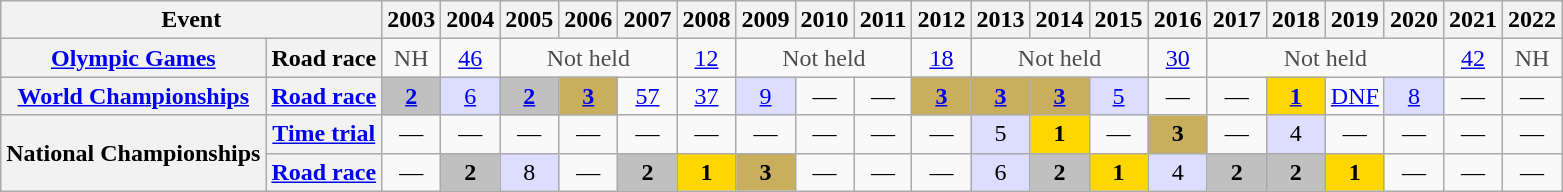<table class="wikitable plainrowheaders">
<tr>
<th scope="col" colspan=2>Event</th>
<th scope="col">2003</th>
<th scope="col">2004</th>
<th scope="col">2005</th>
<th scope="col">2006</th>
<th scope="col">2007</th>
<th scope="col">2008</th>
<th scope="col">2009</th>
<th scope="col">2010</th>
<th scope="col">2011</th>
<th scope="col">2012</th>
<th scope="col">2013</th>
<th scope="col">2014</th>
<th scope="col">2015</th>
<th scope="col">2016</th>
<th scope="col">2017</th>
<th scope="col">2018</th>
<th scope="col">2019</th>
<th scope="col">2020</th>
<th scope="col">2021</th>
<th scope="col">2022</th>
</tr>
<tr style="text-align:center;">
<th scope="row"> <a href='#'>Olympic Games</a></th>
<th scope="row">Road race</th>
<td style="color:#4d4d4d;">NH</td>
<td><a href='#'>46</a></td>
<td style="color:#4d4d4d;" colspan=3>Not held</td>
<td><a href='#'>12</a></td>
<td style="color:#4d4d4d;" colspan=3>Not held</td>
<td><a href='#'>18</a></td>
<td style="color:#4d4d4d;" colspan=3>Not held</td>
<td><a href='#'>30</a></td>
<td style="color:#4d4d4d;" colspan=4>Not held</td>
<td><a href='#'>42</a></td>
<td style="color:#4d4d4d;">NH</td>
</tr>
<tr style="text-align:center;">
<th scope="row"> <a href='#'>World Championships</a></th>
<th scope="row"><a href='#'>Road race</a></th>
<td style="background:silver;"><a href='#'><strong>2</strong></a></td>
<td style="background:#ddf;"><a href='#'>6</a></td>
<td style="background:silver;"><a href='#'><strong>2</strong></a></td>
<td style="background:#C9AE5D;"><a href='#'><strong>3</strong></a></td>
<td><a href='#'>57</a></td>
<td><a href='#'>37</a></td>
<td style="background:#ddf;"><a href='#'>9</a></td>
<td>—</td>
<td>—</td>
<th style="background:#C9AE5D;"><a href='#'>3</a></th>
<th style="background:#C9AE5D;"><a href='#'>3</a></th>
<th style="background:#C9AE5D;"><a href='#'>3</a></th>
<td style="background:#ddf;"><a href='#'>5</a></td>
<td>—</td>
<td>—</td>
<th style="background:gold;"><a href='#'>1</a></th>
<td><a href='#'>DNF</a></td>
<td style="background:#ddf;"><a href='#'>8</a></td>
<td>—</td>
<td>—</td>
</tr>
<tr style="text-align:center;">
<th scope="row" rowspan=2> National Championships</th>
<th scope="row"><a href='#'>Time trial</a></th>
<td>—</td>
<td>—</td>
<td>—</td>
<td>—</td>
<td>—</td>
<td>—</td>
<td>—</td>
<td>—</td>
<td>—</td>
<td>—</td>
<td style="background:#ddf;">5</td>
<th style="background:gold;">1</th>
<td>—</td>
<th style="background:#C9AE5D;">3</th>
<td>—</td>
<td style="background:#ddf;">4</td>
<td>—</td>
<td>—</td>
<td>—</td>
<td>—</td>
</tr>
<tr style="text-align:center;">
<th scope="row"><a href='#'>Road race</a></th>
<td>—</td>
<th style="background:silver;">2</th>
<td style="background:#ddf;">8</td>
<td>—</td>
<th style="background:silver;">2</th>
<th style="background:gold;">1</th>
<th style="background:#C9AE5D;">3</th>
<td>—</td>
<td>—</td>
<td>—</td>
<td style="background:#ddf;">6</td>
<th style="background:silver;">2</th>
<th style="background:gold;">1</th>
<td style="background:#ddf;">4</td>
<th style="background:silver;">2</th>
<th style="background:silver;">2</th>
<th style="background:gold;">1</th>
<td>—</td>
<td>—</td>
<td>—</td>
</tr>
</table>
